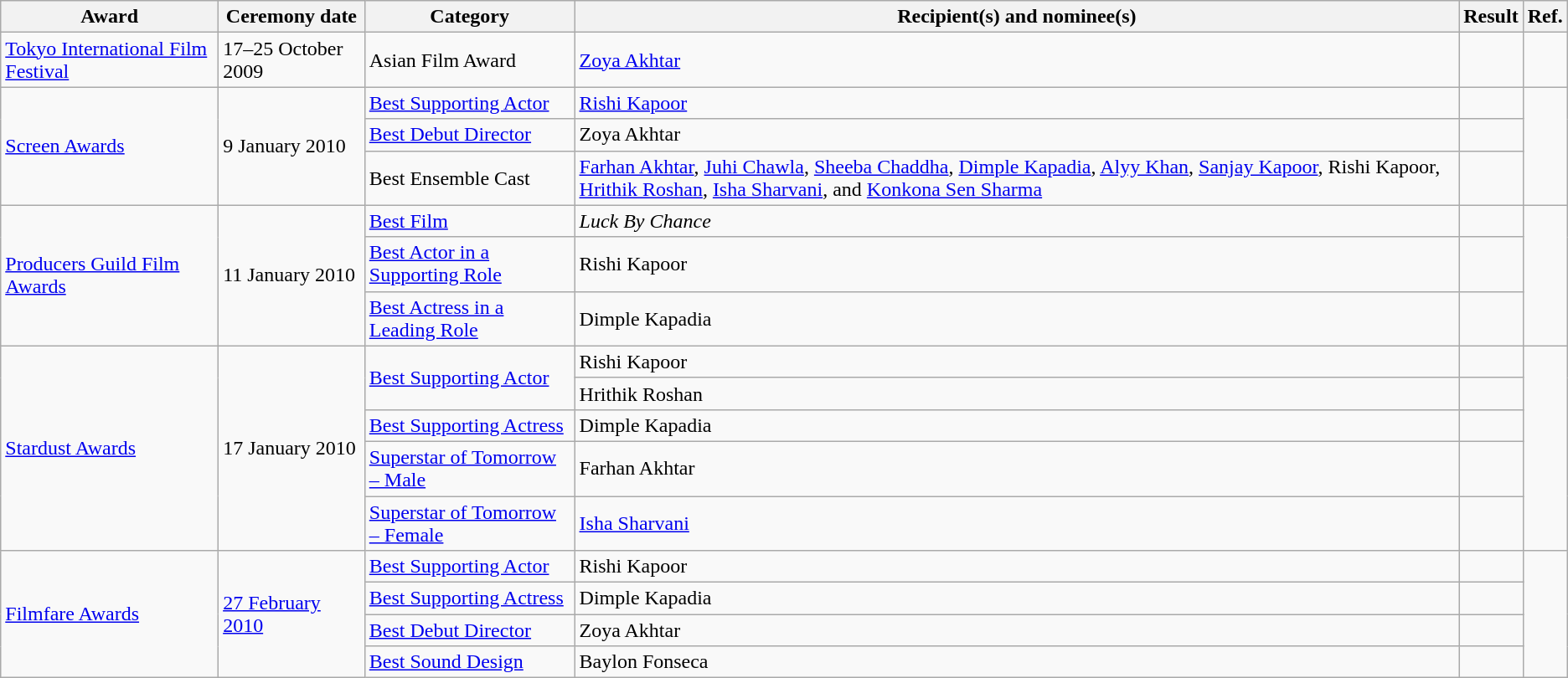<table class="wikitable sortable">
<tr>
<th>Award</th>
<th>Ceremony date</th>
<th>Category</th>
<th>Recipient(s) and nominee(s)</th>
<th>Result</th>
<th>Ref.</th>
</tr>
<tr>
<td><a href='#'>Tokyo International Film Festival</a></td>
<td>17–25 October 2009</td>
<td>Asian Film Award</td>
<td><a href='#'>Zoya Akhtar</a></td>
<td></td>
<td></td>
</tr>
<tr>
<td rowspan="3"><a href='#'>Screen Awards</a></td>
<td rowspan="3">9 January 2010</td>
<td><a href='#'>Best Supporting Actor</a></td>
<td><a href='#'>Rishi Kapoor</a></td>
<td></td>
<td rowspan="3"></td>
</tr>
<tr>
<td><a href='#'>Best Debut Director</a></td>
<td>Zoya Akhtar</td>
<td></td>
</tr>
<tr>
<td>Best Ensemble Cast</td>
<td><a href='#'>Farhan Akhtar</a>, <a href='#'>Juhi Chawla</a>, <a href='#'>Sheeba Chaddha</a>, <a href='#'>Dimple Kapadia</a>, <a href='#'>Alyy Khan</a>, <a href='#'>Sanjay Kapoor</a>, Rishi Kapoor, <a href='#'>Hrithik Roshan</a>, <a href='#'>Isha Sharvani</a>, and <a href='#'>Konkona Sen Sharma</a></td>
<td></td>
</tr>
<tr>
<td rowspan="3"><a href='#'>Producers Guild Film Awards</a></td>
<td rowspan="3">11 January 2010</td>
<td><a href='#'>Best Film</a></td>
<td><em>Luck By Chance</em></td>
<td></td>
<td rowspan="3"></td>
</tr>
<tr>
<td><a href='#'>Best Actor in a Supporting Role</a></td>
<td>Rishi Kapoor</td>
<td></td>
</tr>
<tr>
<td><a href='#'>Best Actress in a Leading Role</a></td>
<td>Dimple Kapadia</td>
<td></td>
</tr>
<tr>
<td rowspan="5"><a href='#'>Stardust Awards</a></td>
<td rowspan="5">17 January 2010</td>
<td rowspan="2"><a href='#'>Best Supporting Actor</a></td>
<td>Rishi Kapoor</td>
<td></td>
<td rowspan="5"></td>
</tr>
<tr>
<td>Hrithik Roshan</td>
<td></td>
</tr>
<tr>
<td><a href='#'>Best Supporting Actress</a></td>
<td>Dimple Kapadia</td>
<td></td>
</tr>
<tr>
<td><a href='#'>Superstar of Tomorrow – Male</a></td>
<td>Farhan Akhtar</td>
<td></td>
</tr>
<tr>
<td><a href='#'>Superstar of Tomorrow – Female</a></td>
<td><a href='#'>Isha Sharvani</a></td>
<td></td>
</tr>
<tr>
<td rowspan="4"><a href='#'>Filmfare Awards</a></td>
<td rowspan="4"><a href='#'>27 February 2010</a></td>
<td><a href='#'>Best Supporting Actor</a></td>
<td>Rishi Kapoor</td>
<td></td>
<td rowspan="4"></td>
</tr>
<tr>
<td><a href='#'>Best Supporting Actress</a></td>
<td>Dimple Kapadia</td>
<td></td>
</tr>
<tr>
<td><a href='#'>Best Debut Director</a></td>
<td>Zoya Akhtar</td>
<td></td>
</tr>
<tr>
<td><a href='#'>Best Sound Design</a></td>
<td>Baylon Fonseca</td>
<td></td>
</tr>
</table>
